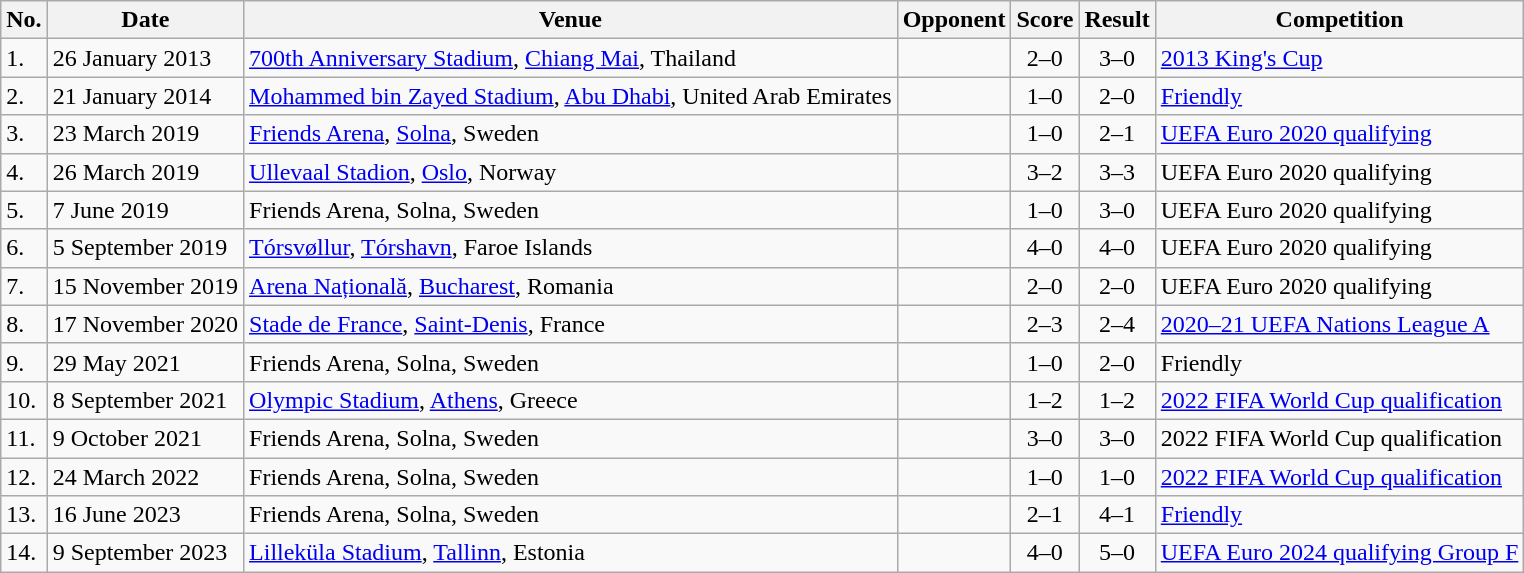<table class="wikitable">
<tr>
<th>No.</th>
<th>Date</th>
<th>Venue</th>
<th>Opponent</th>
<th>Score</th>
<th>Result</th>
<th>Competition</th>
</tr>
<tr>
<td>1.</td>
<td>26 January 2013</td>
<td><a href='#'>700th Anniversary Stadium</a>, <a href='#'>Chiang Mai</a>, Thailand</td>
<td></td>
<td align="center">2–0</td>
<td align="center">3–0</td>
<td><a href='#'>2013 King's Cup</a></td>
</tr>
<tr>
<td>2.</td>
<td>21 January 2014</td>
<td><a href='#'>Mohammed bin Zayed Stadium</a>, <a href='#'>Abu Dhabi</a>, United Arab Emirates</td>
<td></td>
<td align="center">1–0</td>
<td align="center">2–0</td>
<td><a href='#'>Friendly</a></td>
</tr>
<tr>
<td>3.</td>
<td>23 March 2019</td>
<td><a href='#'>Friends Arena</a>, <a href='#'>Solna</a>, Sweden</td>
<td></td>
<td align="center">1–0</td>
<td align="center">2–1</td>
<td><a href='#'>UEFA Euro 2020 qualifying</a></td>
</tr>
<tr>
<td>4.</td>
<td>26 March 2019</td>
<td><a href='#'>Ullevaal Stadion</a>, <a href='#'>Oslo</a>, Norway</td>
<td></td>
<td align="center">3–2</td>
<td align="center">3–3</td>
<td>UEFA Euro 2020 qualifying</td>
</tr>
<tr>
<td>5.</td>
<td>7 June 2019</td>
<td>Friends Arena, Solna, Sweden</td>
<td></td>
<td align="center">1–0</td>
<td align="center">3–0</td>
<td>UEFA Euro 2020 qualifying</td>
</tr>
<tr>
<td>6.</td>
<td>5 September 2019</td>
<td><a href='#'>Tórsvøllur</a>, <a href='#'>Tórshavn</a>, Faroe Islands</td>
<td></td>
<td align="center">4–0</td>
<td align="center">4–0</td>
<td>UEFA Euro 2020 qualifying</td>
</tr>
<tr>
<td>7.</td>
<td>15 November 2019</td>
<td><a href='#'>Arena Națională</a>, <a href='#'>Bucharest</a>, Romania</td>
<td></td>
<td align="center">2–0</td>
<td align="center">2–0</td>
<td>UEFA Euro 2020 qualifying</td>
</tr>
<tr>
<td>8.</td>
<td>17 November 2020</td>
<td><a href='#'>Stade de France</a>, <a href='#'>Saint-Denis</a>, France</td>
<td></td>
<td align="center">2–3</td>
<td align="center">2–4</td>
<td><a href='#'>2020–21 UEFA Nations League A</a></td>
</tr>
<tr>
<td>9.</td>
<td>29 May 2021</td>
<td>Friends Arena, Solna, Sweden</td>
<td></td>
<td align="center">1–0</td>
<td align="center">2–0</td>
<td>Friendly</td>
</tr>
<tr>
<td>10.</td>
<td>8 September 2021</td>
<td><a href='#'>Olympic Stadium</a>, <a href='#'>Athens</a>, Greece</td>
<td></td>
<td align="center">1–2</td>
<td align="center">1–2</td>
<td><a href='#'>2022 FIFA World Cup qualification</a></td>
</tr>
<tr>
<td>11.</td>
<td>9 October 2021</td>
<td>Friends Arena, Solna, Sweden</td>
<td></td>
<td align="center">3–0</td>
<td align="center">3–0</td>
<td>2022 FIFA World Cup qualification</td>
</tr>
<tr>
<td>12.</td>
<td>24 March 2022</td>
<td>Friends Arena, Solna, Sweden</td>
<td></td>
<td align="center">1–0</td>
<td align="center">1–0 </td>
<td><a href='#'>2022 FIFA World Cup qualification</a></td>
</tr>
<tr>
<td>13.</td>
<td>16 June 2023</td>
<td>Friends Arena, Solna, Sweden</td>
<td></td>
<td align="center">2–1</td>
<td align="center">4–1</td>
<td><a href='#'>Friendly</a></td>
</tr>
<tr>
<td>14.</td>
<td>9 September 2023</td>
<td><a href='#'>Lilleküla Stadium</a>, <a href='#'>Tallinn</a>, Estonia</td>
<td></td>
<td align="center">4–0</td>
<td align="center">5–0</td>
<td><a href='#'>UEFA Euro 2024 qualifying Group F</a></td>
</tr>
</table>
